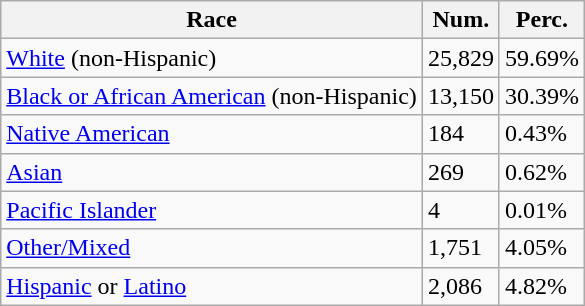<table class="wikitable">
<tr>
<th>Race</th>
<th>Num.</th>
<th>Perc.</th>
</tr>
<tr>
<td><a href='#'>White</a> (non-Hispanic)</td>
<td>25,829</td>
<td>59.69%</td>
</tr>
<tr>
<td><a href='#'>Black or African American</a> (non-Hispanic)</td>
<td>13,150</td>
<td>30.39%</td>
</tr>
<tr>
<td><a href='#'>Native American</a></td>
<td>184</td>
<td>0.43%</td>
</tr>
<tr>
<td><a href='#'>Asian</a></td>
<td>269</td>
<td>0.62%</td>
</tr>
<tr>
<td><a href='#'>Pacific Islander</a></td>
<td>4</td>
<td>0.01%</td>
</tr>
<tr>
<td><a href='#'>Other/Mixed</a></td>
<td>1,751</td>
<td>4.05%</td>
</tr>
<tr>
<td><a href='#'>Hispanic</a> or <a href='#'>Latino</a></td>
<td>2,086</td>
<td>4.82%</td>
</tr>
</table>
